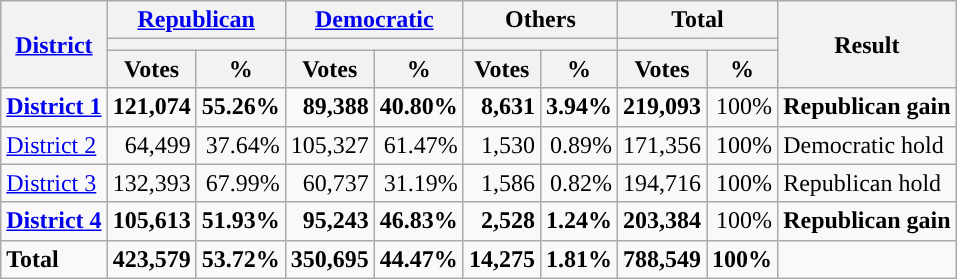<table class="wikitable plainrowheaders sortable" style="font-size:100%; text-align:right;">
<tr>
<th scope=col rowspan=3><a href='#'>District</a></th>
<th scope=col colspan=2><a href='#'>Republican</a></th>
<th scope=col colspan=2><a href='#'>Democratic</a></th>
<th scope=col colspan=2>Others</th>
<th scope=col colspan=2>Total</th>
<th scope=col rowspan=3>Result</th>
</tr>
<tr>
<th scope=col colspan=2 style="background:"></th>
<th scope=col colspan=2 style="background:"></th>
<th scope=col colspan=2></th>
<th scope=col colspan=2></th>
</tr>
<tr>
<th scope=col data-sort-type="number">Votes</th>
<th scope=col data-sort-type="number">%</th>
<th scope=col data-sort-type="number">Votes</th>
<th scope=col data-sort-type="number">%</th>
<th scope=col data-sort-type="number">Votes</th>
<th scope=col data-sort-type="number">%</th>
<th scope=col data-sort-type="number">Votes</th>
<th scope=col data-sort-type="number">%</th>
</tr>
<tr>
<td align=left><strong><a href='#'>District 1</a></strong></td>
<td><strong>121,074</strong></td>
<td><strong>55.26%</strong></td>
<td><strong>89,388</strong></td>
<td><strong>40.80%</strong></td>
<td><strong>8,631</strong></td>
<td><strong>3.94%</strong></td>
<td><strong>219,093</strong></td>
<td>100%</td>
<td align=left><strong>Republican gain</strong></td>
</tr>
<tr>
<td align=left><a href='#'>District 2</a></td>
<td>64,499</td>
<td>37.64%</td>
<td>105,327</td>
<td>61.47%</td>
<td>1,530</td>
<td>0.89%</td>
<td>171,356</td>
<td>100%</td>
<td align=left>Democratic hold</td>
</tr>
<tr>
<td align=left><a href='#'>District 3</a></td>
<td>132,393</td>
<td>67.99%</td>
<td>60,737</td>
<td>31.19%</td>
<td>1,586</td>
<td>0.82%</td>
<td>194,716</td>
<td>100%</td>
<td align=left>Republican hold</td>
</tr>
<tr>
<td align=left><strong><a href='#'>District 4</a></strong></td>
<td><strong>105,613</strong></td>
<td><strong>51.93%</strong></td>
<td><strong>95,243</strong></td>
<td><strong>46.83%</strong></td>
<td><strong>2,528</strong></td>
<td><strong>1.24%</strong></td>
<td><strong>203,384</strong></td>
<td>100%</td>
<td align=left><strong>Republican gain</strong></td>
</tr>
<tr class="sortbottom" style="font-weight:bold">
<td align=left>Total</td>
<td>423,579</td>
<td>53.72%</td>
<td>350,695</td>
<td>44.47%</td>
<td>14,275</td>
<td>1.81%</td>
<td>788,549</td>
<td>100%</td>
<td></td>
</tr>
</table>
